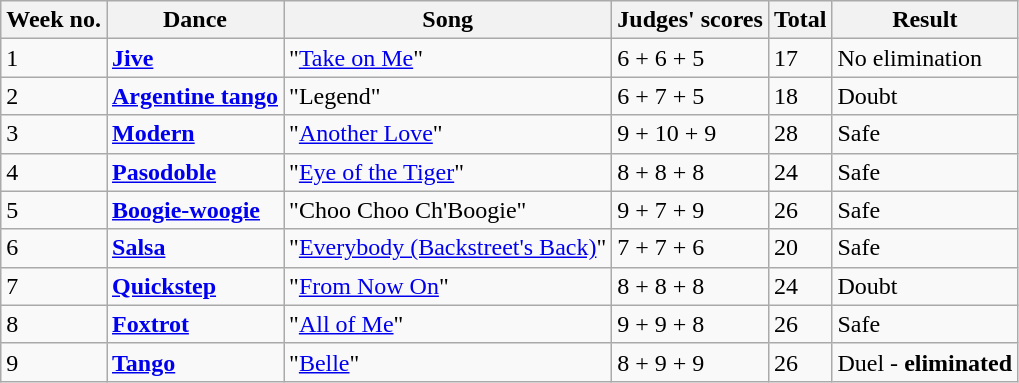<table class="wikitable">
<tr>
<th>Week no.</th>
<th>Dance</th>
<th>Song</th>
<th>Judges' scores</th>
<th>Total</th>
<th>Result</th>
</tr>
<tr>
<td>1</td>
<td><strong><a href='#'>Jive</a></strong></td>
<td>"<a href='#'>Take on Me</a>"</td>
<td>6 + 6 + 5</td>
<td>17</td>
<td>No elimination</td>
</tr>
<tr>
<td>2</td>
<td><strong><a href='#'>Argentine tango</a></strong></td>
<td>"Legend"</td>
<td>6 + 7 + 5</td>
<td>18</td>
<td>Doubt</td>
</tr>
<tr>
<td>3</td>
<td><strong><a href='#'>Modern</a></strong></td>
<td>"<a href='#'>Another Love</a>"</td>
<td>9 + 10 + 9</td>
<td>28</td>
<td>Safe</td>
</tr>
<tr>
<td>4</td>
<td><strong><a href='#'>Pasodoble</a></strong></td>
<td>"<a href='#'>Eye of the Tiger</a>"</td>
<td>8 + 8 + 8</td>
<td>24</td>
<td>Safe</td>
</tr>
<tr>
<td>5</td>
<td><strong><a href='#'>Boogie-woogie</a></strong></td>
<td>"Choo Choo Ch'Boogie"</td>
<td>9 + 7 + 9</td>
<td>26</td>
<td>Safe</td>
</tr>
<tr>
<td>6</td>
<td><strong><a href='#'>Salsa</a></strong></td>
<td>"<a href='#'>Everybody (Backstreet's Back)</a>"</td>
<td>7 + 7 + 6</td>
<td>20</td>
<td>Safe</td>
</tr>
<tr>
<td>7</td>
<td><strong><a href='#'>Quickstep</a></strong></td>
<td>"<a href='#'>From Now On</a>"</td>
<td>8 + 8 + 8</td>
<td>24</td>
<td>Doubt</td>
</tr>
<tr>
<td>8</td>
<td><strong><a href='#'>Foxtrot</a></strong></td>
<td>"<a href='#'>All of Me</a>"</td>
<td>9 + 9 + 8</td>
<td>26</td>
<td>Safe</td>
</tr>
<tr>
<td>9</td>
<td><strong><a href='#'>Tango</a></strong></td>
<td>"<a href='#'>Belle</a>"</td>
<td>8 + 9 + 9</td>
<td>26</td>
<td>Duel - <strong>eliminated</strong></td>
</tr>
</table>
